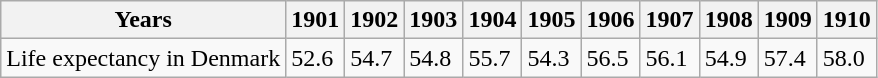<table class="wikitable">
<tr>
<th>Years</th>
<th>1901</th>
<th>1902</th>
<th>1903</th>
<th>1904</th>
<th>1905</th>
<th>1906</th>
<th>1907</th>
<th>1908</th>
<th>1909</th>
<th>1910</th>
</tr>
<tr>
<td>Life expectancy in Denmark</td>
<td>52.6</td>
<td>54.7</td>
<td>54.8</td>
<td>55.7</td>
<td>54.3</td>
<td>56.5</td>
<td>56.1</td>
<td>54.9</td>
<td>57.4</td>
<td>58.0</td>
</tr>
</table>
